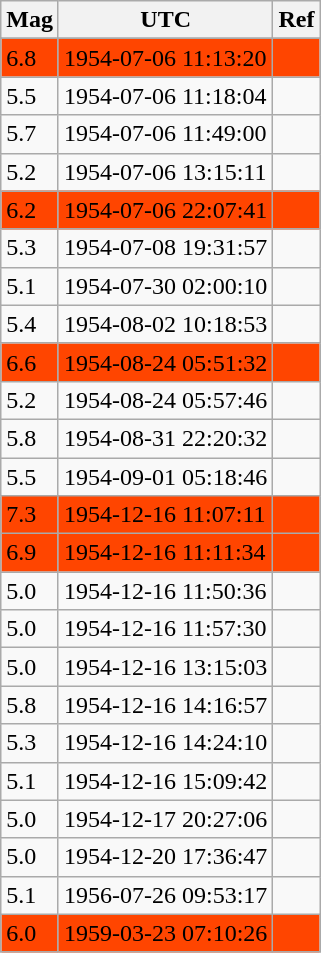<table class="wikitable">
<tr>
<th>Mag</th>
<th>UTC</th>
<th>Ref</th>
</tr>
<tr>
</tr>
<tr bgcolor="FF 45 00">
<td>6.8</td>
<td>1954-07-06 11:13:20</td>
<td></td>
</tr>
<tr>
<td>5.5</td>
<td>1954-07-06 11:18:04</td>
<td></td>
</tr>
<tr>
<td>5.7</td>
<td>1954-07-06 11:49:00</td>
<td></td>
</tr>
<tr>
<td>5.2</td>
<td>1954-07-06 13:15:11</td>
<td></td>
</tr>
<tr bgcolor="FF 45 00">
<td>6.2</td>
<td>1954-07-06 22:07:41</td>
<td></td>
</tr>
<tr>
<td>5.3</td>
<td>1954-07-08 19:31:57</td>
<td></td>
</tr>
<tr>
<td>5.1</td>
<td>1954-07-30 02:00:10</td>
<td></td>
</tr>
<tr>
<td>5.4</td>
<td>1954-08-02 10:18:53</td>
<td></td>
</tr>
<tr bgcolor="FF 45 00">
<td>6.6</td>
<td>1954-08-24 05:51:32</td>
<td></td>
</tr>
<tr>
<td>5.2</td>
<td>1954-08-24 05:57:46</td>
<td></td>
</tr>
<tr>
<td>5.8</td>
<td>1954-08-31 22:20:32</td>
<td></td>
</tr>
<tr>
<td>5.5</td>
<td>1954-09-01 05:18:46</td>
<td></td>
</tr>
<tr bgcolor="FF 45 00">
<td>7.3</td>
<td>1954-12-16 11:07:11</td>
<td></td>
</tr>
<tr bgcolor="FF 45 00">
<td>6.9</td>
<td>1954-12-16 11:11:34</td>
<td></td>
</tr>
<tr>
<td>5.0</td>
<td>1954-12-16 11:50:36</td>
<td></td>
</tr>
<tr>
<td>5.0</td>
<td>1954-12-16 11:57:30</td>
<td></td>
</tr>
<tr>
<td>5.0</td>
<td>1954-12-16 13:15:03</td>
<td></td>
</tr>
<tr>
<td>5.8</td>
<td>1954-12-16 14:16:57</td>
<td></td>
</tr>
<tr>
<td>5.3</td>
<td>1954-12-16 14:24:10</td>
<td></td>
</tr>
<tr>
<td>5.1</td>
<td>1954-12-16 15:09:42</td>
<td></td>
</tr>
<tr>
<td>5.0</td>
<td>1954-12-17 20:27:06</td>
<td></td>
</tr>
<tr>
<td>5.0</td>
<td>1954-12-20 17:36:47</td>
<td></td>
</tr>
<tr>
<td>5.1</td>
<td>1956-07-26 09:53:17</td>
<td></td>
</tr>
<tr bgcolor="FF 45 00">
<td>6.0</td>
<td>1959-03-23 07:10:26</td>
<td></td>
</tr>
</table>
